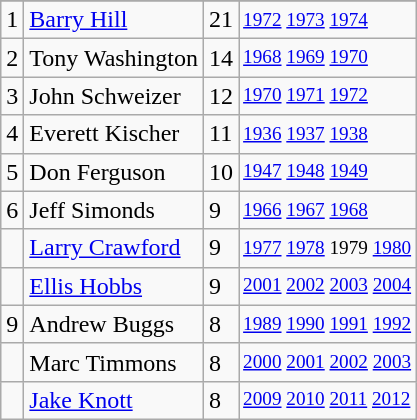<table class="wikitable">
<tr>
</tr>
<tr>
<td>1</td>
<td><a href='#'>Barry Hill</a></td>
<td>21</td>
<td style="font-size:80%;"><a href='#'>1972</a> <a href='#'>1973</a> <a href='#'>1974</a></td>
</tr>
<tr>
<td>2</td>
<td>Tony Washington</td>
<td>14</td>
<td style="font-size:80%;"><a href='#'>1968</a> <a href='#'>1969</a> <a href='#'>1970</a></td>
</tr>
<tr>
<td>3</td>
<td>John Schweizer</td>
<td>12</td>
<td style="font-size:80%;"><a href='#'>1970</a> <a href='#'>1971</a> <a href='#'>1972</a></td>
</tr>
<tr>
<td>4</td>
<td>Everett Kischer</td>
<td>11</td>
<td style="font-size:80%;"><a href='#'>1936</a> <a href='#'>1937</a> <a href='#'>1938</a></td>
</tr>
<tr>
<td>5</td>
<td>Don Ferguson</td>
<td>10</td>
<td style="font-size:80%;"><a href='#'>1947</a> <a href='#'>1948</a> <a href='#'>1949</a></td>
</tr>
<tr>
<td>6</td>
<td>Jeff Simonds</td>
<td>9</td>
<td style="font-size:80%;"><a href='#'>1966</a> <a href='#'>1967</a> <a href='#'>1968</a></td>
</tr>
<tr>
<td></td>
<td><a href='#'>Larry Crawford</a></td>
<td>9</td>
<td style="font-size:80%;"><a href='#'>1977</a> <a href='#'>1978</a> 1979 <a href='#'>1980</a></td>
</tr>
<tr>
<td></td>
<td><a href='#'>Ellis Hobbs</a></td>
<td>9</td>
<td style="font-size:80%;"><a href='#'>2001</a> <a href='#'>2002</a> <a href='#'>2003</a> <a href='#'>2004</a></td>
</tr>
<tr>
<td>9</td>
<td>Andrew Buggs</td>
<td>8</td>
<td style="font-size:80%;"><a href='#'>1989</a> <a href='#'>1990</a> <a href='#'>1991</a> <a href='#'>1992</a></td>
</tr>
<tr>
<td></td>
<td>Marc Timmons</td>
<td>8</td>
<td style="font-size:80%;"><a href='#'>2000</a> <a href='#'>2001</a> <a href='#'>2002</a> <a href='#'>2003</a></td>
</tr>
<tr>
<td></td>
<td><a href='#'>Jake Knott</a></td>
<td>8</td>
<td style="font-size:80%;"><a href='#'>2009</a> <a href='#'>2010</a> <a href='#'>2011</a> <a href='#'>2012</a></td>
</tr>
</table>
